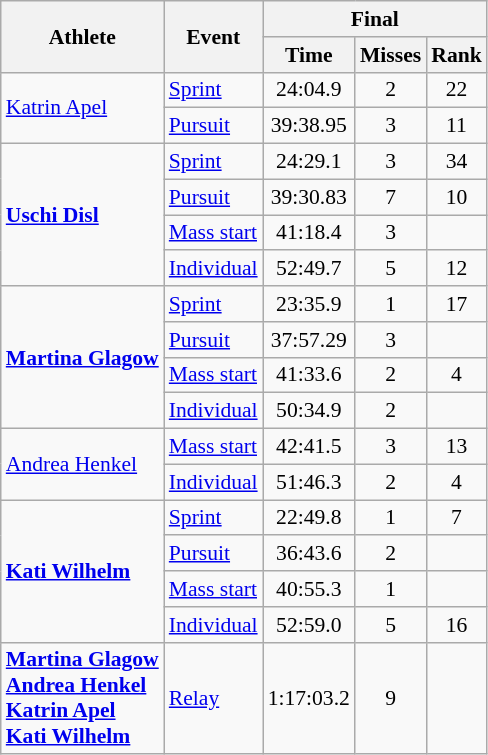<table class="wikitable" style="font-size:90%">
<tr>
<th rowspan="2">Athlete</th>
<th rowspan="2">Event</th>
<th colspan="3">Final</th>
</tr>
<tr>
<th>Time</th>
<th>Misses</th>
<th>Rank</th>
</tr>
<tr>
<td rowspan=2><a href='#'>Katrin Apel</a></td>
<td><a href='#'>Sprint</a></td>
<td align="center">24:04.9</td>
<td align="center">2</td>
<td align="center">22</td>
</tr>
<tr>
<td><a href='#'>Pursuit</a></td>
<td align="center">39:38.95</td>
<td align="center">3</td>
<td align="center">11</td>
</tr>
<tr>
<td rowspan=4><strong><a href='#'>Uschi Disl</a></strong></td>
<td><a href='#'>Sprint</a></td>
<td align="center">24:29.1</td>
<td align="center">3</td>
<td align="center">34</td>
</tr>
<tr>
<td><a href='#'>Pursuit</a></td>
<td align="center">39:30.83</td>
<td align="center">7</td>
<td align="center">10</td>
</tr>
<tr>
<td><a href='#'>Mass start</a></td>
<td align="center">41:18.4</td>
<td align="center">3</td>
<td align="center"></td>
</tr>
<tr>
<td><a href='#'>Individual</a></td>
<td align="center">52:49.7</td>
<td align="center">5</td>
<td align="center">12</td>
</tr>
<tr>
<td rowspan=4><strong><a href='#'>Martina Glagow</a></strong></td>
<td><a href='#'>Sprint</a></td>
<td align="center">23:35.9</td>
<td align="center">1</td>
<td align="center">17</td>
</tr>
<tr>
<td><a href='#'>Pursuit</a></td>
<td align="center">37:57.29</td>
<td align="center">3</td>
<td align="center"></td>
</tr>
<tr>
<td><a href='#'>Mass start</a></td>
<td align="center">41:33.6</td>
<td align="center">2</td>
<td align="center">4</td>
</tr>
<tr>
<td><a href='#'>Individual</a></td>
<td align="center">50:34.9</td>
<td align="center">2</td>
<td align="center"></td>
</tr>
<tr>
<td rowspan=2><a href='#'>Andrea Henkel</a></td>
<td><a href='#'>Mass start</a></td>
<td align="center">42:41.5</td>
<td align="center">3</td>
<td align="center">13</td>
</tr>
<tr>
<td><a href='#'>Individual</a></td>
<td align="center">51:46.3</td>
<td align="center">2</td>
<td align="center">4</td>
</tr>
<tr>
<td rowspan=4><strong><a href='#'>Kati Wilhelm</a></strong></td>
<td><a href='#'>Sprint</a></td>
<td align="center">22:49.8</td>
<td align="center">1</td>
<td align="center">7</td>
</tr>
<tr>
<td><a href='#'>Pursuit</a></td>
<td align="center">36:43.6</td>
<td align="center">2</td>
<td align="center"></td>
</tr>
<tr>
<td><a href='#'>Mass start</a></td>
<td align="center">40:55.3</td>
<td align="center">1</td>
<td align="center"></td>
</tr>
<tr>
<td><a href='#'>Individual</a></td>
<td align="center">52:59.0</td>
<td align="center">5</td>
<td align="center">16</td>
</tr>
<tr>
<td><strong><a href='#'>Martina Glagow</a><br><a href='#'>Andrea Henkel</a><br><a href='#'>Katrin Apel</a><br><a href='#'>Kati Wilhelm</a></strong></td>
<td><a href='#'>Relay</a></td>
<td align="center">1:17:03.2</td>
<td align="center">9</td>
<td align="center"></td>
</tr>
</table>
